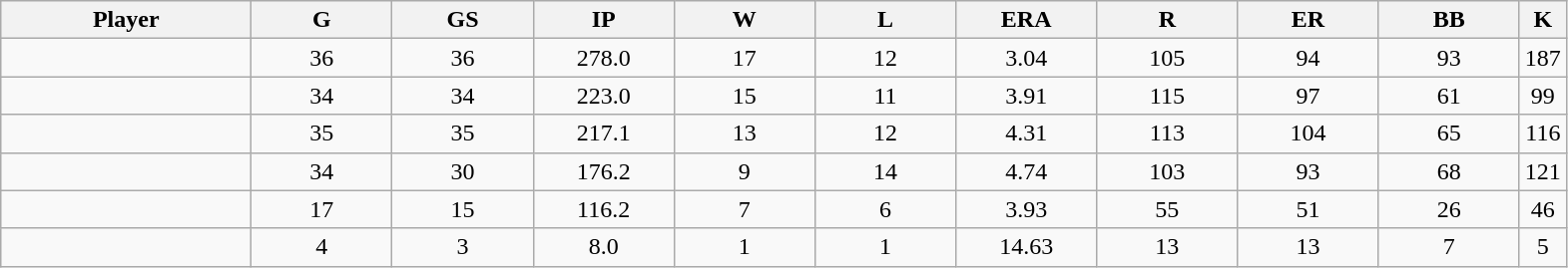<table class="wikitable sortable">
<tr>
<th bgcolor="#DDDDFF" width="16%">Player</th>
<th bgcolor="#DDDDFF" width="9%">G</th>
<th bgcolor="#DDDDFF" width="9%">GS</th>
<th bgcolor="#DDDDFF" width="9%">IP</th>
<th bgcolor="#DDDDFF" width="9%">W</th>
<th bgcolor="#DDDDFF" width="9%">L</th>
<th bgcolor="#DDDDFF" width="9%">ERA</th>
<th bgcolor="#DDDDFF" width="9%">R</th>
<th bgcolor="#DDDDFF" width="9%">ER</th>
<th bgcolor="#DDDDFF" width="9%">BB</th>
<th bgcolor="#DDDDFF" width="9%">K</th>
</tr>
<tr align="center">
<td></td>
<td>36</td>
<td>36</td>
<td>278.0</td>
<td>17</td>
<td>12</td>
<td>3.04</td>
<td>105</td>
<td>94</td>
<td>93</td>
<td>187</td>
</tr>
<tr align="center">
<td></td>
<td>34</td>
<td>34</td>
<td>223.0</td>
<td>15</td>
<td>11</td>
<td>3.91</td>
<td>115</td>
<td>97</td>
<td>61</td>
<td>99</td>
</tr>
<tr align="center">
<td></td>
<td>35</td>
<td>35</td>
<td>217.1</td>
<td>13</td>
<td>12</td>
<td>4.31</td>
<td>113</td>
<td>104</td>
<td>65</td>
<td>116</td>
</tr>
<tr align="center">
<td></td>
<td>34</td>
<td>30</td>
<td>176.2</td>
<td>9</td>
<td>14</td>
<td>4.74</td>
<td>103</td>
<td>93</td>
<td>68</td>
<td>121</td>
</tr>
<tr align="center">
<td></td>
<td>17</td>
<td>15</td>
<td>116.2</td>
<td>7</td>
<td>6</td>
<td>3.93</td>
<td>55</td>
<td>51</td>
<td>26</td>
<td>46</td>
</tr>
<tr align="center">
<td></td>
<td>4</td>
<td>3</td>
<td>8.0</td>
<td>1</td>
<td>1</td>
<td>14.63</td>
<td>13</td>
<td>13</td>
<td>7</td>
<td>5</td>
</tr>
</table>
